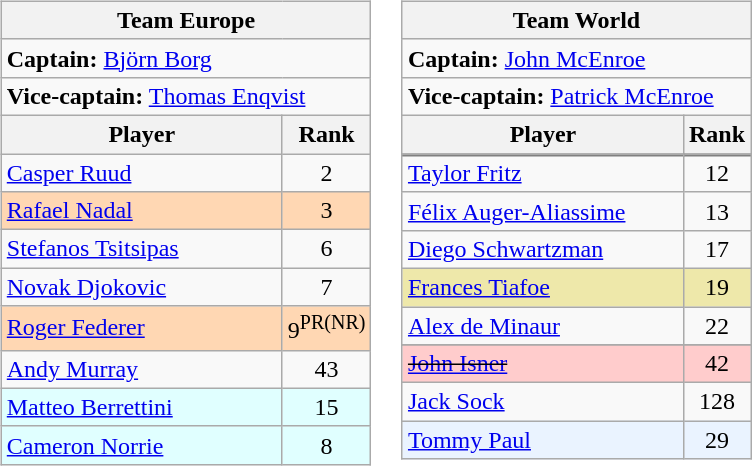<table>
<tr valign=top>
<td><br><table class="wikitable nowrap">
<tr>
<th colspan=2> Team Europe</th>
</tr>
<tr>
<td colspan=2><strong>Captain:</strong>  <a href='#'>Björn Borg</a></td>
</tr>
<tr>
<td colspan=2><strong>Vice-captain:</strong>  <a href='#'>Thomas Enqvist</a></td>
</tr>
<tr>
<th width=180>Player</th>
<th>Rank</th>
</tr>
<tr>
<td> <a href='#'>Casper Ruud</a></td>
<td align=center>2</td>
</tr>
<tr style="background:#ffd7b3">
<td> <a href='#'>Rafael Nadal</a></td>
<td align=center>3</td>
</tr>
<tr>
<td> <a href='#'>Stefanos Tsitsipas</a></td>
<td align=center>6</td>
</tr>
<tr>
<td> <a href='#'>Novak Djokovic</a></td>
<td align=center>7</td>
</tr>
<tr style="background:#ffd7b3">
<td> <a href='#'>Roger Federer</a></td>
<td align=center>9<sup>PR(NR)</sup></td>
</tr>
<tr>
<td> <a href='#'>Andy Murray</a></td>
<td align=center>43</td>
</tr>
<tr style="background:#e0ffff">
<td> <a href='#'>Matteo Berrettini</a></td>
<td align=center>15</td>
</tr>
<tr style="background:#e0ffff">
<td> <a href='#'>Cameron Norrie</a></td>
<td align=center>8</td>
</tr>
</table>
</td>
<td><br><table class="wikitable nowrap">
<tr>
<th colspan=2> Team World</th>
</tr>
<tr>
<td colspan=2><strong>Captain:</strong>  <a href='#'>John McEnroe</a></td>
</tr>
<tr>
<td colspan=2><strong>Vice-captain:</strong>  <a href='#'>Patrick McEnroe</a></td>
</tr>
<tr>
<th width=180>Player</th>
<th>Rank</th>
</tr>
<tr style="border-top:2px solid gray;">
</tr>
<tr>
<td> <a href='#'>Taylor Fritz</a></td>
<td align=center>12</td>
</tr>
<tr>
<td> <a href='#'>Félix Auger-Aliassime</a></td>
<td align=center>13</td>
</tr>
<tr>
<td> <a href='#'>Diego Schwartzman</a></td>
<td align=center>17</td>
</tr>
<tr style="background:#eee8aa">
<td> <a href='#'>Frances Tiafoe</a></td>
<td align=center>19</td>
</tr>
<tr>
<td> <a href='#'>Alex de Minaur</a></td>
<td align=center>22</td>
</tr>
<tr>
</tr>
<tr style="background:#fcc;">
<td> <s><a href='#'>John Isner</a></s></td>
<td align=center>42</td>
</tr>
<tr>
<td> <a href='#'>Jack Sock</a></td>
<td align=center>128</td>
</tr>
<tr style="background:#eaf3ff">
<td> <a href='#'>Tommy Paul</a></td>
<td align=center>29</td>
</tr>
</table>
</td>
</tr>
</table>
